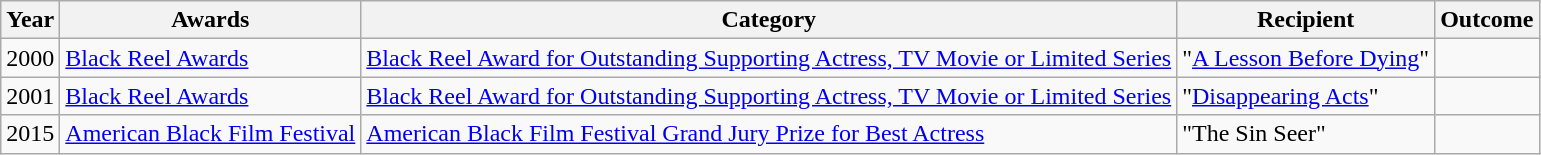<table class="wikitable sortable">
<tr>
<th>Year</th>
<th>Awards</th>
<th>Category</th>
<th>Recipient</th>
<th>Outcome</th>
</tr>
<tr>
<td>2000</td>
<td><a href='#'>Black Reel Awards</a></td>
<td><a href='#'>Black Reel Award for Outstanding Supporting Actress, TV Movie or Limited Series</a></td>
<td>"<a href='#'>A Lesson Before Dying</a>"</td>
<td></td>
</tr>
<tr>
<td>2001</td>
<td><a href='#'>Black Reel Awards</a></td>
<td><a href='#'>Black Reel Award for Outstanding Supporting Actress, TV Movie or Limited Series</a></td>
<td>"<a href='#'>Disappearing Acts</a>"</td>
<td></td>
</tr>
<tr>
<td>2015</td>
<td><a href='#'>American Black Film Festival</a></td>
<td><a href='#'>American Black Film Festival  Grand Jury Prize for Best Actress</a></td>
<td>"The Sin Seer"</td>
<td></td>
</tr>
</table>
